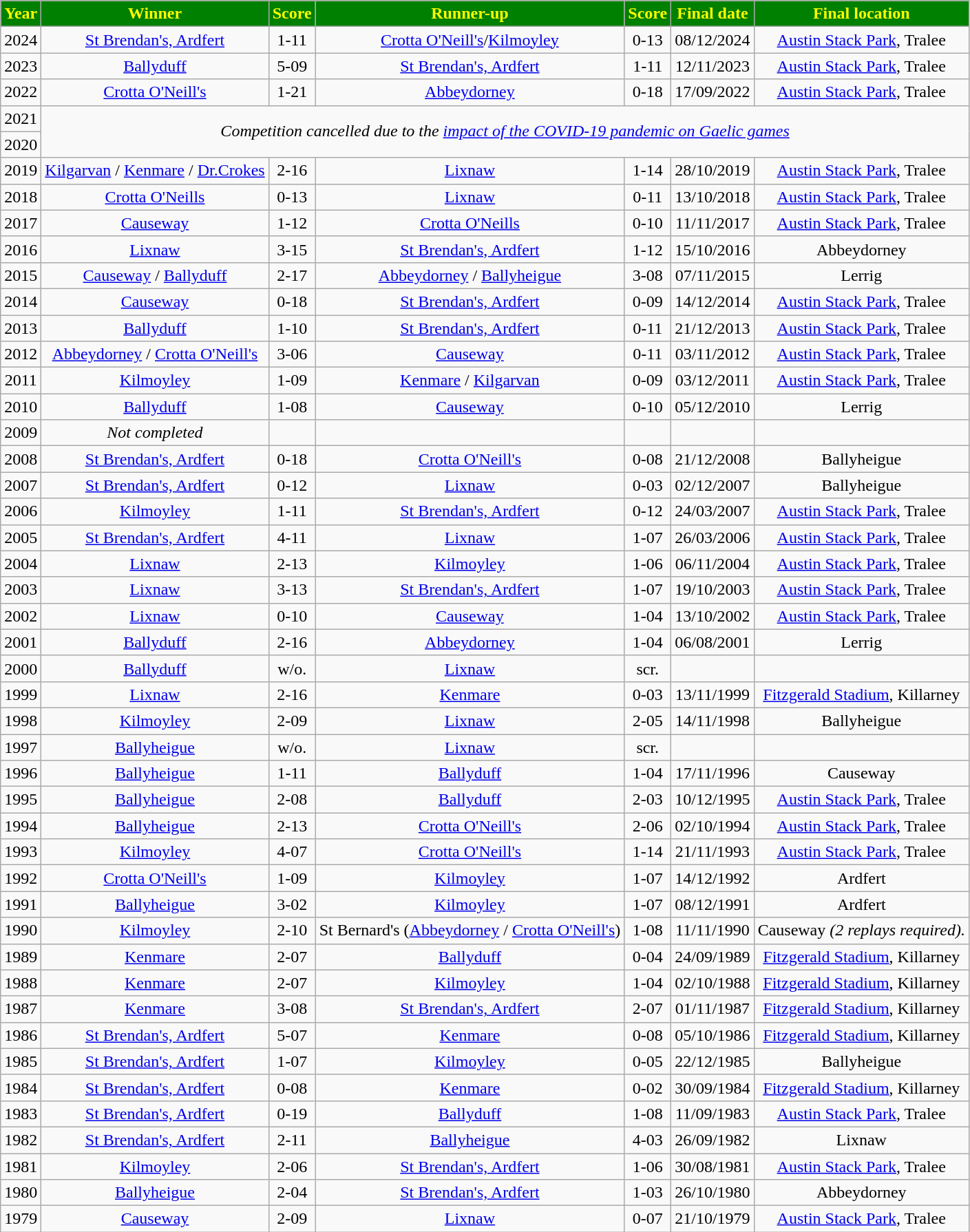<table class="wikitable" style="text-align:center;">
<tr>
<th style="background:green;color:yellow">Year</th>
<th style="background:green;color:yellow">Winner</th>
<th style="background:green;color:yellow">Score</th>
<th style="background:green;color:yellow">Runner-up</th>
<th style="background:green;color:yellow">Score</th>
<th style="background:green;color:yellow">Final date</th>
<th style="background:green;color:yellow">Final location</th>
</tr>
<tr>
<td>2024</td>
<td><a href='#'>St Brendan's, Ardfert</a></td>
<td>1-11</td>
<td><a href='#'>Crotta O'Neill's</a>/<a href='#'>Kilmoyley</a></td>
<td>0-13</td>
<td>08/12/2024</td>
<td><a href='#'>Austin Stack Park</a>, Tralee</td>
</tr>
<tr>
<td>2023</td>
<td><a href='#'>Ballyduff</a></td>
<td>5-09</td>
<td><a href='#'>St Brendan's, Ardfert</a></td>
<td>1-11</td>
<td>12/11/2023</td>
<td><a href='#'>Austin Stack Park</a>, Tralee</td>
</tr>
<tr>
<td>2022</td>
<td><a href='#'>Crotta O'Neill's</a></td>
<td>1-21</td>
<td><a href='#'>Abbeydorney</a></td>
<td>0-18</td>
<td>17/09/2022</td>
<td><a href='#'>Austin Stack Park</a>, Tralee</td>
</tr>
<tr>
<td>2021</td>
<td colspan="6" rowspan="2"><em>Competition cancelled due to the <a href='#'>impact of the COVID-19 pandemic on Gaelic games</a></em></td>
</tr>
<tr>
<td>2020</td>
</tr>
<tr>
<td>2019</td>
<td><a href='#'>Kilgarvan</a> / <a href='#'>Kenmare</a> / <a href='#'>Dr.Crokes</a></td>
<td>2-16</td>
<td><a href='#'>Lixnaw</a></td>
<td>1-14</td>
<td>28/10/2019</td>
<td><a href='#'>Austin Stack Park</a>, Tralee</td>
</tr>
<tr>
<td>2018</td>
<td><a href='#'>Crotta O'Neills</a></td>
<td>0-13</td>
<td><a href='#'>Lixnaw</a></td>
<td>0-11</td>
<td>13/10/2018</td>
<td><a href='#'>Austin Stack Park</a>, Tralee</td>
</tr>
<tr>
<td>2017</td>
<td><a href='#'>Causeway</a></td>
<td>1-12</td>
<td><a href='#'>Crotta O'Neills</a></td>
<td>0-10</td>
<td>11/11/2017</td>
<td><a href='#'>Austin Stack Park</a>, Tralee</td>
</tr>
<tr>
<td>2016</td>
<td><a href='#'>Lixnaw</a></td>
<td>3-15</td>
<td><a href='#'>St Brendan's, Ardfert</a></td>
<td>1-12</td>
<td>15/10/2016</td>
<td>Abbeydorney</td>
</tr>
<tr>
<td>2015</td>
<td><a href='#'>Causeway</a> / <a href='#'>Ballyduff</a></td>
<td>2-17</td>
<td><a href='#'>Abbeydorney</a> / <a href='#'>Ballyheigue</a></td>
<td>3-08</td>
<td>07/11/2015</td>
<td>Lerrig</td>
</tr>
<tr>
<td>2014</td>
<td><a href='#'>Causeway</a></td>
<td>0-18</td>
<td><a href='#'>St Brendan's, Ardfert</a></td>
<td>0-09</td>
<td>14/12/2014</td>
<td><a href='#'>Austin Stack Park</a>, Tralee</td>
</tr>
<tr>
<td>2013</td>
<td><a href='#'>Ballyduff</a></td>
<td>1-10</td>
<td><a href='#'>St Brendan's, Ardfert</a></td>
<td>0-11</td>
<td>21/12/2013</td>
<td><a href='#'>Austin Stack Park</a>, Tralee</td>
</tr>
<tr>
<td>2012</td>
<td><a href='#'>Abbeydorney</a> / <a href='#'>Crotta O'Neill's</a></td>
<td>3-06</td>
<td><a href='#'>Causeway</a></td>
<td>0-11</td>
<td>03/11/2012</td>
<td><a href='#'>Austin Stack Park</a>, Tralee</td>
</tr>
<tr>
<td>2011</td>
<td><a href='#'>Kilmoyley</a></td>
<td>1-09</td>
<td><a href='#'>Kenmare</a> / <a href='#'>Kilgarvan</a></td>
<td>0-09</td>
<td>03/12/2011</td>
<td><a href='#'>Austin Stack Park</a>, Tralee</td>
</tr>
<tr>
<td>2010</td>
<td><a href='#'>Ballyduff</a></td>
<td>1-08</td>
<td><a href='#'>Causeway</a></td>
<td>0-10</td>
<td>05/12/2010</td>
<td>Lerrig</td>
</tr>
<tr>
<td>2009</td>
<td><em>Not completed</em></td>
<td></td>
<td></td>
<td></td>
<td></td>
<td></td>
</tr>
<tr>
<td>2008</td>
<td><a href='#'>St Brendan's, Ardfert</a></td>
<td>0-18</td>
<td><a href='#'>Crotta O'Neill's</a></td>
<td>0-08</td>
<td>21/12/2008</td>
<td>Ballyheigue</td>
</tr>
<tr>
<td>2007</td>
<td><a href='#'>St Brendan's, Ardfert</a></td>
<td>0-12</td>
<td><a href='#'>Lixnaw</a></td>
<td>0-03</td>
<td>02/12/2007</td>
<td>Ballyheigue</td>
</tr>
<tr>
<td>2006</td>
<td><a href='#'>Kilmoyley</a></td>
<td>1-11</td>
<td><a href='#'>St Brendan's, Ardfert</a></td>
<td>0-12</td>
<td>24/03/2007</td>
<td><a href='#'>Austin Stack Park</a>, Tralee</td>
</tr>
<tr>
<td>2005</td>
<td><a href='#'>St Brendan's, Ardfert</a></td>
<td>4-11</td>
<td><a href='#'>Lixnaw</a></td>
<td>1-07</td>
<td>26/03/2006</td>
<td><a href='#'>Austin Stack Park</a>, Tralee</td>
</tr>
<tr>
<td>2004</td>
<td><a href='#'>Lixnaw</a></td>
<td>2-13</td>
<td><a href='#'>Kilmoyley</a></td>
<td>1-06</td>
<td>06/11/2004</td>
<td><a href='#'>Austin Stack Park</a>, Tralee</td>
</tr>
<tr>
<td>2003</td>
<td><a href='#'>Lixnaw</a></td>
<td>3-13</td>
<td><a href='#'>St Brendan's, Ardfert</a></td>
<td>1-07</td>
<td>19/10/2003</td>
<td><a href='#'>Austin Stack Park</a>, Tralee</td>
</tr>
<tr>
<td>2002</td>
<td><a href='#'>Lixnaw</a></td>
<td>0-10</td>
<td><a href='#'>Causeway</a></td>
<td>1-04</td>
<td>13/10/2002</td>
<td><a href='#'>Austin Stack Park</a>, Tralee</td>
</tr>
<tr>
<td>2001</td>
<td><a href='#'>Ballyduff</a></td>
<td>2-16</td>
<td><a href='#'>Abbeydorney</a></td>
<td>1-04</td>
<td>06/08/2001</td>
<td>Lerrig</td>
</tr>
<tr>
<td>2000</td>
<td><a href='#'>Ballyduff</a></td>
<td>w/o.</td>
<td><a href='#'>Lixnaw</a></td>
<td>scr.</td>
<td></td>
<td></td>
</tr>
<tr>
<td>1999</td>
<td><a href='#'>Lixnaw</a></td>
<td>2-16</td>
<td><a href='#'>Kenmare</a></td>
<td>0-03</td>
<td>13/11/1999</td>
<td><a href='#'>Fitzgerald Stadium</a>, Killarney</td>
</tr>
<tr>
<td>1998</td>
<td><a href='#'>Kilmoyley</a></td>
<td>2-09</td>
<td><a href='#'>Lixnaw</a></td>
<td>2-05</td>
<td>14/11/1998</td>
<td>Ballyheigue</td>
</tr>
<tr>
<td>1997</td>
<td><a href='#'>Ballyheigue</a></td>
<td>w/o.</td>
<td><a href='#'>Lixnaw</a></td>
<td>scr.</td>
<td></td>
<td></td>
</tr>
<tr>
<td>1996</td>
<td><a href='#'>Ballyheigue</a></td>
<td>1-11</td>
<td><a href='#'>Ballyduff</a></td>
<td>1-04</td>
<td>17/11/1996</td>
<td>Causeway</td>
</tr>
<tr>
<td>1995</td>
<td><a href='#'>Ballyheigue</a></td>
<td>2-08</td>
<td><a href='#'>Ballyduff</a></td>
<td>2-03</td>
<td>10/12/1995</td>
<td><a href='#'>Austin Stack Park</a>, Tralee</td>
</tr>
<tr>
<td>1994</td>
<td><a href='#'>Ballyheigue</a></td>
<td>2-13</td>
<td><a href='#'>Crotta O'Neill's</a></td>
<td>2-06</td>
<td>02/10/1994</td>
<td><a href='#'>Austin Stack Park</a>, Tralee</td>
</tr>
<tr>
<td>1993</td>
<td><a href='#'>Kilmoyley</a></td>
<td>4-07</td>
<td><a href='#'>Crotta O'Neill's</a></td>
<td>1-14</td>
<td>21/11/1993</td>
<td><a href='#'>Austin Stack Park</a>, Tralee</td>
</tr>
<tr>
<td>1992</td>
<td><a href='#'>Crotta O'Neill's</a></td>
<td>1-09</td>
<td><a href='#'>Kilmoyley</a></td>
<td>1-07</td>
<td>14/12/1992</td>
<td>Ardfert</td>
</tr>
<tr>
<td>1991</td>
<td><a href='#'>Ballyheigue</a></td>
<td>3-02</td>
<td><a href='#'>Kilmoyley</a></td>
<td>1-07</td>
<td>08/12/1991</td>
<td>Ardfert</td>
</tr>
<tr>
<td>1990</td>
<td><a href='#'>Kilmoyley</a></td>
<td>2-10</td>
<td>St Bernard's (<a href='#'>Abbeydorney</a> / <a href='#'>Crotta O'Neill's</a>)</td>
<td>1-08</td>
<td>11/11/1990</td>
<td>Causeway <em>(2 replays required).</em></td>
</tr>
<tr>
<td>1989</td>
<td><a href='#'>Kenmare</a></td>
<td>2-07</td>
<td><a href='#'>Ballyduff</a></td>
<td>0-04</td>
<td>24/09/1989</td>
<td><a href='#'>Fitzgerald Stadium</a>, Killarney</td>
</tr>
<tr>
<td>1988</td>
<td><a href='#'>Kenmare</a></td>
<td>2-07</td>
<td><a href='#'>Kilmoyley</a></td>
<td>1-04</td>
<td>02/10/1988</td>
<td><a href='#'>Fitzgerald Stadium</a>, Killarney</td>
</tr>
<tr>
<td>1987</td>
<td><a href='#'>Kenmare</a></td>
<td>3-08</td>
<td><a href='#'>St Brendan's, Ardfert</a></td>
<td>2-07</td>
<td>01/11/1987</td>
<td><a href='#'>Fitzgerald Stadium</a>, Killarney</td>
</tr>
<tr>
<td>1986</td>
<td><a href='#'>St Brendan's, Ardfert</a></td>
<td>5-07</td>
<td><a href='#'>Kenmare</a></td>
<td>0-08</td>
<td>05/10/1986</td>
<td><a href='#'>Fitzgerald Stadium</a>, Killarney</td>
</tr>
<tr>
<td>1985</td>
<td><a href='#'>St Brendan's, Ardfert</a></td>
<td>1-07</td>
<td><a href='#'>Kilmoyley</a></td>
<td>0-05</td>
<td>22/12/1985</td>
<td>Ballyheigue</td>
</tr>
<tr>
<td>1984</td>
<td><a href='#'>St Brendan's, Ardfert</a></td>
<td>0-08</td>
<td><a href='#'>Kenmare</a></td>
<td>0-02</td>
<td>30/09/1984</td>
<td><a href='#'>Fitzgerald Stadium</a>, Killarney</td>
</tr>
<tr>
<td>1983</td>
<td><a href='#'>St Brendan's, Ardfert</a></td>
<td>0-19</td>
<td><a href='#'>Ballyduff</a></td>
<td>1-08</td>
<td>11/09/1983</td>
<td><a href='#'>Austin Stack Park</a>, Tralee</td>
</tr>
<tr>
<td>1982</td>
<td><a href='#'>St Brendan's, Ardfert</a></td>
<td>2-11</td>
<td><a href='#'>Ballyheigue</a></td>
<td>4-03</td>
<td>26/09/1982</td>
<td>Lixnaw</td>
</tr>
<tr>
<td>1981</td>
<td><a href='#'>Kilmoyley</a></td>
<td>2-06</td>
<td><a href='#'>St Brendan's, Ardfert</a></td>
<td>1-06</td>
<td>30/08/1981</td>
<td><a href='#'>Austin Stack Park</a>, Tralee</td>
</tr>
<tr>
<td>1980</td>
<td><a href='#'>Ballyheigue</a></td>
<td>2-04</td>
<td><a href='#'>St Brendan's, Ardfert</a></td>
<td>1-03</td>
<td>26/10/1980</td>
<td>Abbeydorney</td>
</tr>
<tr>
<td>1979</td>
<td><a href='#'>Causeway</a></td>
<td>2-09</td>
<td><a href='#'>Lixnaw</a></td>
<td>0-07</td>
<td>21/10/1979</td>
<td><a href='#'>Austin Stack Park</a>, Tralee</td>
</tr>
</table>
